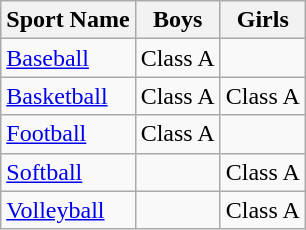<table class="wikitable">
<tr>
<th>Sport Name</th>
<th>Boys</th>
<th>Girls</th>
</tr>
<tr>
<td><a href='#'>Baseball</a></td>
<td>Class A</td>
<td></td>
</tr>
<tr>
<td><a href='#'>Basketball</a></td>
<td>Class A</td>
<td>Class A</td>
</tr>
<tr>
<td><a href='#'>Football</a></td>
<td>Class A</td>
<td></td>
</tr>
<tr>
<td><a href='#'>Softball</a></td>
<td></td>
<td>Class A</td>
</tr>
<tr>
<td><a href='#'>Volleyball</a></td>
<td></td>
<td>Class A</td>
</tr>
</table>
